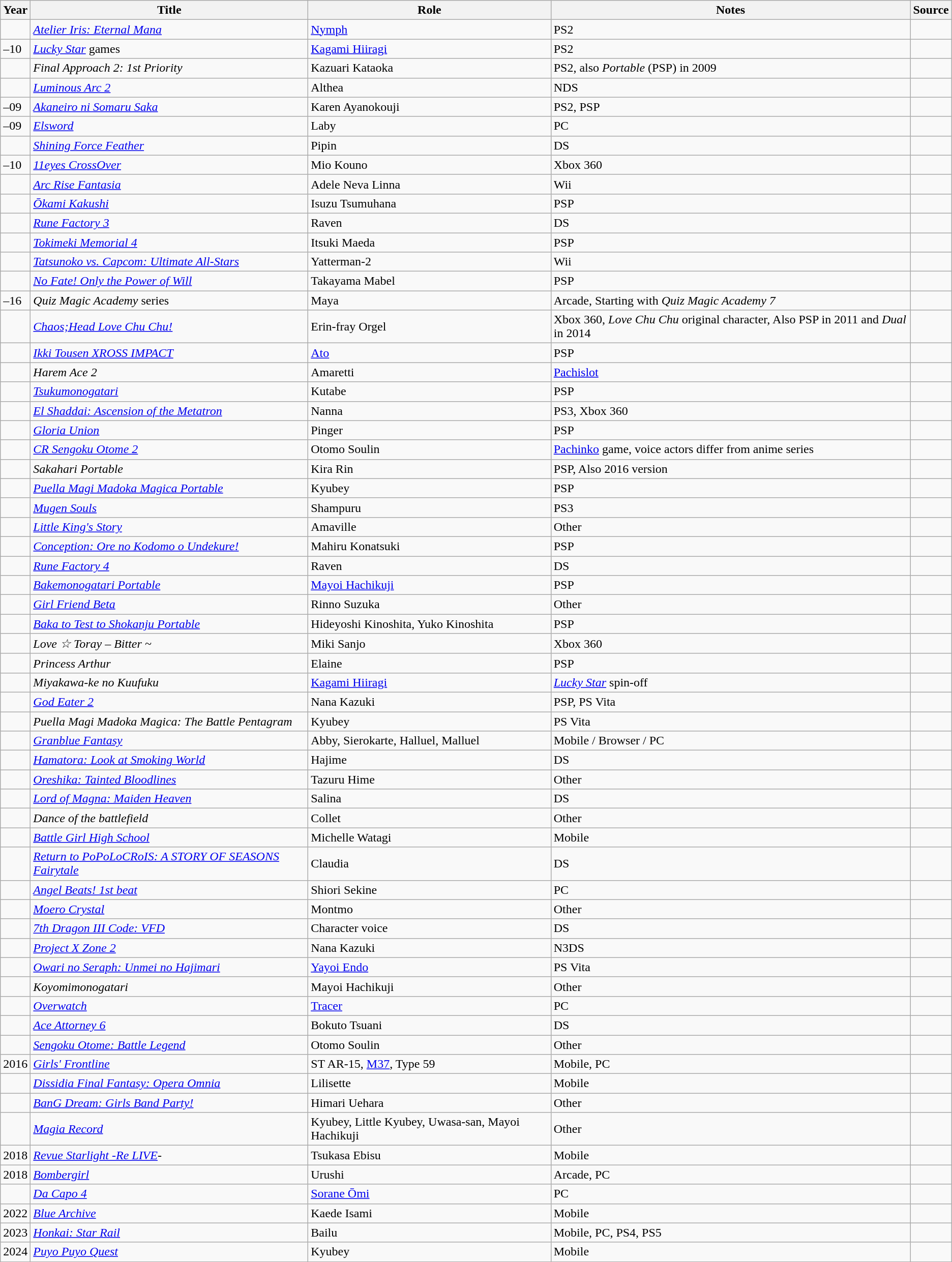<table class="wikitable sortable plainrowheaders">
<tr>
<th>Year</th>
<th>Title</th>
<th>Role</th>
<th class="unsortable">Notes</th>
<th class="unsortable">Source</th>
</tr>
<tr>
<td></td>
<td><em><a href='#'>Atelier Iris: Eternal Mana</a></em></td>
<td><a href='#'>Nymph</a></td>
<td>PS2</td>
<td></td>
</tr>
<tr>
<td>–10</td>
<td><em><a href='#'>Lucky Star</a></em> games</td>
<td><a href='#'>Kagami Hiiragi</a></td>
<td>PS2</td>
<td></td>
</tr>
<tr>
<td></td>
<td><em>Final Approach 2: 1st Priority</em></td>
<td>Kazuari Kataoka</td>
<td>PS2, also <em>Portable</em> (<abbr>PSP</abbr>) in 2009</td>
<td></td>
</tr>
<tr>
<td></td>
<td><em><a href='#'>Luminous Arc 2</a></em></td>
<td>Althea</td>
<td><abbr>NDS</abbr></td>
<td></td>
</tr>
<tr>
<td>–09</td>
<td><em><a href='#'>Akaneiro ni Somaru Saka</a></em></td>
<td>Karen Ayanokouji</td>
<td>PS2, PSP</td>
<td></td>
</tr>
<tr>
<td>–09</td>
<td><em><a href='#'>Elsword</a></em></td>
<td>Laby</td>
<td>PC</td>
<td></td>
</tr>
<tr>
<td></td>
<td><em><a href='#'>Shining Force Feather</a></em></td>
<td>Pipin</td>
<td>DS</td>
<td></td>
</tr>
<tr>
<td>–10</td>
<td><em><a href='#'>11eyes CrossOver</a></em></td>
<td>Mio Kouno</td>
<td>Xbox 360</td>
<td></td>
</tr>
<tr>
<td></td>
<td><em><a href='#'>Arc Rise Fantasia</a></em></td>
<td>Adele Neva Linna</td>
<td>Wii</td>
<td></td>
</tr>
<tr>
<td></td>
<td><em><a href='#'>Ōkami Kakushi</a></em></td>
<td>Isuzu Tsumuhana</td>
<td>PSP</td>
<td></td>
</tr>
<tr>
<td></td>
<td><em><a href='#'>Rune Factory 3</a></em></td>
<td>Raven</td>
<td>DS</td>
<td></td>
</tr>
<tr>
<td></td>
<td><em><a href='#'>Tokimeki Memorial 4</a></em></td>
<td>Itsuki Maeda</td>
<td>PSP</td>
<td></td>
</tr>
<tr>
<td></td>
<td><em><a href='#'>Tatsunoko vs. Capcom: Ultimate All-Stars</a></em></td>
<td>Yatterman-2</td>
<td>Wii</td>
<td></td>
</tr>
<tr>
<td></td>
<td><em><a href='#'>No Fate! Only the Power of Will</a></em></td>
<td>Takayama Mabel</td>
<td>PSP</td>
<td></td>
</tr>
<tr>
<td>–16</td>
<td><em>Quiz Magic Academy</em> series</td>
<td>Maya</td>
<td>Arcade, Starting with <em>Quiz Magic Academy 7</em></td>
<td></td>
</tr>
<tr>
<td></td>
<td><em><a href='#'>Chaos;Head Love Chu Chu!</a></em></td>
<td>Erin-fray Orgel</td>
<td>Xbox 360, <em>Love Chu Chu</em> original character, Also PSP in 2011 and <em>Dual</em> in 2014</td>
<td></td>
</tr>
<tr>
<td></td>
<td><em><a href='#'>Ikki Tousen XROSS IMPACT</a></em></td>
<td><a href='#'>Ato</a></td>
<td>PSP</td>
<td></td>
</tr>
<tr>
<td></td>
<td><em>Harem Ace 2</em></td>
<td>Amaretti</td>
<td><a href='#'>Pachislot</a></td>
<td></td>
</tr>
<tr>
<td></td>
<td><em><a href='#'>Tsukumonogatari</a></em></td>
<td>Kutabe</td>
<td>PSP</td>
<td></td>
</tr>
<tr>
<td></td>
<td><em><a href='#'>El Shaddai: Ascension of the Metatron</a></em></td>
<td>Nanna</td>
<td>PS3, Xbox 360</td>
<td></td>
</tr>
<tr>
<td></td>
<td><em><a href='#'>Gloria Union</a></em></td>
<td>Pinger </td>
<td>PSP</td>
<td></td>
</tr>
<tr>
<td></td>
<td><em><a href='#'>CR Sengoku Otome 2</a></em></td>
<td>Otomo Soulin</td>
<td><a href='#'>Pachinko</a> game, voice actors differ from anime series</td>
<td></td>
</tr>
<tr>
<td></td>
<td><em>Sakahari Portable</em></td>
<td>Kira Rin</td>
<td>PSP, Also 2016 version</td>
<td></td>
</tr>
<tr>
<td></td>
<td><em><a href='#'>Puella Magi Madoka Magica Portable</a></em></td>
<td>Kyubey</td>
<td>PSP</td>
<td></td>
</tr>
<tr>
<td></td>
<td><em><a href='#'>Mugen Souls</a></em></td>
<td>Shampuru</td>
<td>PS3</td>
<td></td>
</tr>
<tr>
<td></td>
<td><em><a href='#'>Little King's Story</a></em></td>
<td>Amaville</td>
<td>Other</td>
<td></td>
</tr>
<tr>
<td></td>
<td><em><a href='#'>Conception: Ore no Kodomo o Undekure!</a></em></td>
<td>Mahiru Konatsuki</td>
<td>PSP</td>
<td></td>
</tr>
<tr>
<td></td>
<td><em><a href='#'>Rune Factory 4</a></em></td>
<td>Raven</td>
<td>DS</td>
<td></td>
</tr>
<tr>
<td></td>
<td><em><a href='#'>Bakemonogatari Portable</a></em></td>
<td><a href='#'>Mayoi Hachikuji</a></td>
<td>PSP</td>
<td></td>
</tr>
<tr>
<td></td>
<td><em><a href='#'>Girl Friend Beta</a></em></td>
<td>Rinno Suzuka</td>
<td>Other</td>
<td></td>
</tr>
<tr>
<td></td>
<td><em><a href='#'>Baka to Test to Shokanju Portable</a></em></td>
<td>Hideyoshi Kinoshita, Yuko Kinoshita</td>
<td>PSP</td>
<td></td>
</tr>
<tr>
<td></td>
<td><em>Love ☆ Toray – Bitter ~</em></td>
<td>Miki Sanjo</td>
<td>Xbox 360</td>
<td></td>
</tr>
<tr>
<td></td>
<td><em>Princess Arthur</em></td>
<td>Elaine</td>
<td>PSP</td>
<td></td>
</tr>
<tr>
<td></td>
<td><em>Miyakawa-ke no Kuufuku</em></td>
<td><a href='#'>Kagami Hiiragi</a></td>
<td><em><a href='#'>Lucky Star</a></em> spin-off</td>
<td></td>
</tr>
<tr>
<td></td>
<td><em><a href='#'>God Eater 2</a></em></td>
<td>Nana Kazuki</td>
<td>PSP, PS Vita</td>
<td></td>
</tr>
<tr>
<td></td>
<td><em>Puella Magi Madoka Magica: The Battle Pentagram</em></td>
<td>Kyubey</td>
<td>PS Vita</td>
<td></td>
</tr>
<tr>
<td></td>
<td><em><a href='#'>Granblue Fantasy</a></em></td>
<td>Abby, Sierokarte, Halluel, Malluel</td>
<td>Mobile / Browser / PC</td>
<td></td>
</tr>
<tr>
<td></td>
<td><em><a href='#'>Hamatora: Look at Smoking World</a></em></td>
<td>Hajime</td>
<td>DS</td>
<td></td>
</tr>
<tr>
<td></td>
<td><em><a href='#'>Oreshika: Tainted Bloodlines</a></em></td>
<td>Tazuru Hime</td>
<td>Other</td>
<td></td>
</tr>
<tr>
<td></td>
<td><em><a href='#'>Lord of Magna: Maiden Heaven</a></em></td>
<td>Salina</td>
<td>DS</td>
<td></td>
</tr>
<tr>
<td></td>
<td><em>Dance of the battlefield</em></td>
<td>Collet</td>
<td>Other</td>
<td></td>
</tr>
<tr>
<td></td>
<td><em><a href='#'>Battle Girl High School</a></em></td>
<td>Michelle Watagi</td>
<td>Mobile</td>
<td></td>
</tr>
<tr>
<td></td>
<td><em><a href='#'>Return to PoPoLoCRoIS: A STORY OF SEASONS Fairytale</a></em></td>
<td>Claudia</td>
<td>DS</td>
<td></td>
</tr>
<tr>
<td></td>
<td><em><a href='#'>Angel Beats! 1st beat</a></em></td>
<td>Shiori Sekine</td>
<td>PC</td>
<td></td>
</tr>
<tr>
<td></td>
<td><em><a href='#'>Moero Crystal</a></em></td>
<td>Montmo</td>
<td>Other</td>
<td></td>
</tr>
<tr>
<td></td>
<td><em><a href='#'>7th Dragon III Code: VFD</a></em></td>
<td>Character voice</td>
<td>DS</td>
<td></td>
</tr>
<tr>
<td></td>
<td><em><a href='#'>Project X Zone 2</a></em></td>
<td>Nana Kazuki</td>
<td><abbr>N3DS</abbr></td>
<td></td>
</tr>
<tr>
<td></td>
<td><em><a href='#'>Owari no Seraph: Unmei no Hajimari</a></em></td>
<td><a href='#'>Yayoi Endo</a></td>
<td>PS Vita</td>
<td></td>
</tr>
<tr>
<td></td>
<td><em>Koyomimonogatari</em></td>
<td>Mayoi Hachikuji</td>
<td>Other</td>
<td></td>
</tr>
<tr>
<td></td>
<td><em><a href='#'>Overwatch</a></em></td>
<td><a href='#'>Tracer</a></td>
<td>PC</td>
<td></td>
</tr>
<tr>
<td></td>
<td><em><a href='#'>Ace Attorney 6</a></em></td>
<td>Bokuto Tsuani</td>
<td>DS</td>
<td></td>
</tr>
<tr>
<td></td>
<td><em><a href='#'>Sengoku Otome: Battle Legend</a></em></td>
<td>Otomo Soulin</td>
<td>Other</td>
<td></td>
</tr>
<tr>
<td>2016</td>
<td><em><a href='#'>Girls' Frontline</a></em></td>
<td>ST AR-15, <a href='#'>M37</a>, Type 59</td>
<td>Mobile, PC</td>
<td></td>
</tr>
<tr>
<td></td>
<td><em><a href='#'>Dissidia Final Fantasy: Opera Omnia</a></em></td>
<td>Lilisette</td>
<td>Mobile</td>
<td></td>
</tr>
<tr>
<td></td>
<td><em><a href='#'>BanG Dream: Girls Band Party!</a></em></td>
<td>Himari Uehara</td>
<td>Other</td>
<td></td>
</tr>
<tr>
<td></td>
<td><em><a href='#'>Magia Record</a></em></td>
<td>Kyubey, Little Kyubey, Uwasa-san, Mayoi Hachikuji</td>
<td>Other</td>
<td></td>
</tr>
<tr>
<td>2018</td>
<td><a href='#'><em>Revue Starlight -Re LIVE</em></a>-</td>
<td>Tsukasa Ebisu</td>
<td>Mobile</td>
<td></td>
</tr>
<tr>
<td>2018</td>
<td><em><a href='#'>Bombergirl</a></em></td>
<td>Urushi</td>
<td>Arcade, PC</td>
<td></td>
</tr>
<tr>
<td></td>
<td><em><a href='#'>Da Capo 4</a></em></td>
<td><a href='#'>Sorane Ōmi</a></td>
<td>PC</td>
<td></td>
</tr>
<tr>
<td>2022</td>
<td><em><a href='#'>Blue Archive</a></em></td>
<td>Kaede Isami</td>
<td>Mobile</td>
<td></td>
</tr>
<tr>
<td>2023</td>
<td><em><a href='#'>Honkai: Star Rail</a></em></td>
<td>Bailu</td>
<td>Mobile, PC, PS4, PS5</td>
<td></td>
</tr>
<tr>
<td>2024</td>
<td><em><a href='#'>Puyo Puyo Quest</a></em></td>
<td>Kyubey</td>
<td>Mobile</td>
<td></td>
</tr>
</table>
